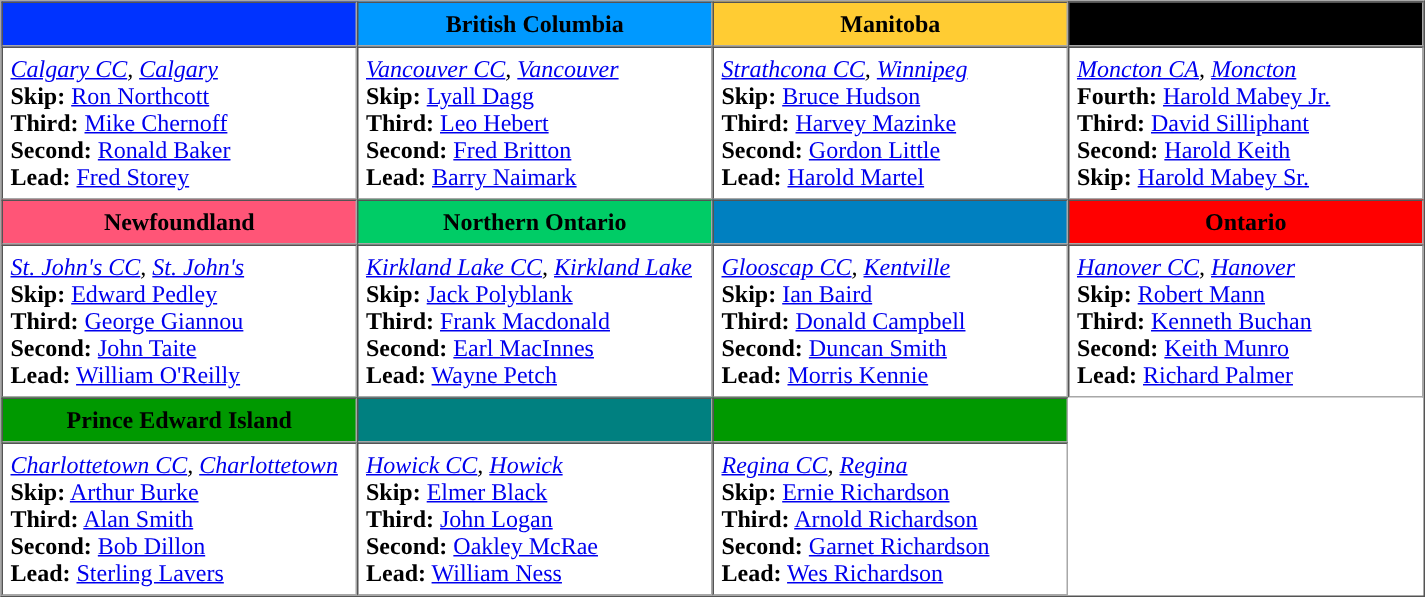<table - border=1 cellpadding=5 cellspacing=0>
<tr>
<th bgcolor=#0033FF width=200></th>
<th style="background:#09f; width:200px;">British Columbia</th>
<th style="background:#FFCC33; width:200px;">Manitoba</th>
<th bgcolor=#000000 width=200></th>
</tr>
<tr>
<td><em><a href='#'>Calgary CC</a>, <a href='#'>Calgary</a></em><br><strong>Skip:</strong> <a href='#'>Ron Northcott</a><br>
<strong>Third:</strong> <a href='#'>Mike Chernoff</a><br>
<strong>Second:</strong> <a href='#'>Ronald Baker</a><br>
<strong>Lead:</strong> <a href='#'>Fred Storey</a></td>
<td><em><a href='#'>Vancouver CC</a>, <a href='#'>Vancouver</a></em><br><strong>Skip:</strong> <a href='#'>Lyall Dagg</a><br>
<strong>Third:</strong> <a href='#'>Leo Hebert</a><br>
<strong>Second:</strong> <a href='#'>Fred Britton</a><br>
<strong>Lead:</strong> <a href='#'>Barry Naimark</a></td>
<td><em><a href='#'>Strathcona CC</a>, <a href='#'>Winnipeg</a></em><br><strong>Skip:</strong> <a href='#'>Bruce Hudson</a><br>
<strong>Third:</strong> <a href='#'>Harvey Mazinke</a><br>
<strong>Second:</strong> <a href='#'>Gordon Little</a><br>
<strong>Lead:</strong> <a href='#'>Harold Martel</a></td>
<td><em><a href='#'>Moncton CA</a>, <a href='#'>Moncton</a></em><br><strong>Fourth:</strong> <a href='#'>Harold Mabey Jr.</a><br>
<strong>Third:</strong> <a href='#'>David Silliphant</a><br>
<strong>Second:</strong> <a href='#'>Harold Keith</a><br>
<strong>Skip:</strong> <a href='#'>Harold Mabey Sr.</a></td>
</tr>
<tr border=1 cellpadding=5 cellspacing=0>
<th style="background:#f57; width=200">Newfoundland</th>
<th style="background:#0c6; width:200px;">Northern Ontario</th>
<th bgcolor=#0080C0 width=200></th>
<th bgcolor=#FF0000 width=225>Ontario</th>
</tr>
<tr>
<td><em><a href='#'>St. John's CC</a>, <a href='#'>St. John's</a></em><br><strong>Skip:</strong> <a href='#'>Edward Pedley</a><br>
<strong>Third:</strong> <a href='#'>George Giannou</a><br>
<strong>Second:</strong> <a href='#'>John Taite</a><br>
<strong>Lead:</strong> <a href='#'>William O'Reilly</a></td>
<td><em><a href='#'>Kirkland Lake CC</a>, <a href='#'>Kirkland Lake</a></em><br><strong>Skip:</strong> <a href='#'>Jack Polyblank</a><br>
<strong>Third:</strong> <a href='#'>Frank Macdonald</a><br>
<strong>Second:</strong> <a href='#'>Earl MacInnes</a><br>
<strong>Lead:</strong> <a href='#'>Wayne Petch</a></td>
<td><em><a href='#'>Glooscap CC</a>, <a href='#'>Kentville</a></em><br><strong>Skip:</strong> <a href='#'>Ian Baird</a><br>
<strong>Third:</strong> <a href='#'>Donald Campbell</a><br>
<strong>Second:</strong> <a href='#'>Duncan Smith</a><br>
<strong>Lead:</strong> <a href='#'>Morris Kennie</a></td>
<td><em><a href='#'>Hanover CC</a>, <a href='#'>Hanover</a></em><br><strong>Skip:</strong> <a href='#'>Robert Mann</a><br>
<strong>Third:</strong> <a href='#'>Kenneth Buchan</a><br>
<strong>Second:</strong> <a href='#'>Keith Munro</a><br>
<strong>Lead:</strong> <a href='#'>Richard Palmer</a></td>
</tr>
<tr border=1 cellpadding=5 cellspacing=0>
<th style="background:#090; width:225px;">Prince Edward Island</th>
<th style="background:#008080; width:225px;"></th>
<th bgcolor=#009900 width=225></th>
</tr>
<tr>
<td><em><a href='#'>Charlottetown CC</a>, <a href='#'>Charlottetown</a></em><br><strong>Skip:</strong> <a href='#'>Arthur Burke</a><br>
<strong>Third:</strong> <a href='#'>Alan Smith</a><br>
<strong>Second:</strong> <a href='#'>Bob Dillon</a><br>
<strong>Lead:</strong> <a href='#'>Sterling Lavers</a></td>
<td><em><a href='#'>Howick CC</a>, <a href='#'>Howick</a></em><br><strong>Skip:</strong> <a href='#'>Elmer Black</a><br>
<strong>Third:</strong> <a href='#'>John Logan</a><br>
<strong>Second:</strong> <a href='#'>Oakley McRae</a><br>
<strong>Lead:</strong> <a href='#'>William Ness</a></td>
<td><em><a href='#'>Regina CC</a>, <a href='#'>Regina</a></em><br><strong>Skip:</strong> <a href='#'>Ernie Richardson</a><br>
<strong>Third:</strong> <a href='#'>Arnold Richardson</a><br>
<strong>Second:</strong> <a href='#'>Garnet Richardson</a><br>
<strong>Lead:</strong> <a href='#'>Wes Richardson</a></td>
</tr>
</table>
